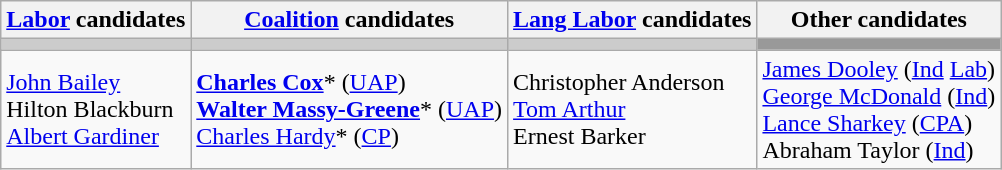<table class="wikitable">
<tr>
<th><a href='#'>Labor</a> candidates</th>
<th><a href='#'>Coalition</a> candidates</th>
<th><a href='#'>Lang Labor</a> candidates</th>
<th>Other candidates</th>
</tr>
<tr bgcolor="#cccccc">
<td></td>
<td></td>
<td></td>
<td bgcolor="#999999"></td>
</tr>
<tr>
<td><a href='#'>John Bailey</a><br>Hilton Blackburn<br><a href='#'>Albert Gardiner</a></td>
<td><strong><a href='#'>Charles Cox</a></strong>* (<a href='#'>UAP</a>)<br><strong><a href='#'>Walter Massy-Greene</a></strong>* (<a href='#'>UAP</a>)<br><a href='#'>Charles Hardy</a>* (<a href='#'>CP</a>)</td>
<td>Christopher Anderson<br><a href='#'>Tom Arthur</a><br>Ernest Barker</td>
<td><a href='#'>James Dooley</a> (<a href='#'>Ind</a> <a href='#'>Lab</a>)<br><a href='#'>George McDonald</a> (<a href='#'>Ind</a>)<br><a href='#'>Lance Sharkey</a> (<a href='#'>CPA</a>)<br>Abraham Taylor (<a href='#'>Ind</a>)</td>
</tr>
</table>
